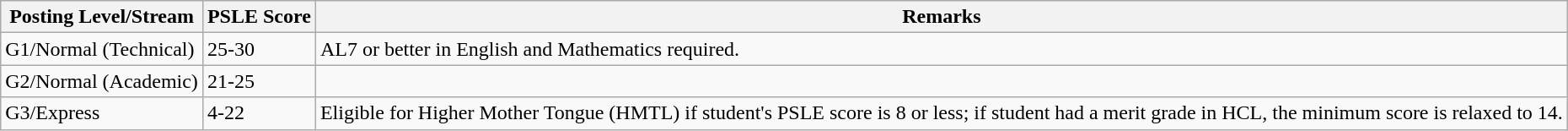<table class="wikitable">
<tr>
<th>Posting Level/Stream</th>
<th>PSLE Score</th>
<th>Remarks</th>
</tr>
<tr>
<td>G1/Normal (Technical)</td>
<td>25-30</td>
<td>AL7 or better in English and Mathematics required.</td>
</tr>
<tr>
<td>G2/Normal (Academic)</td>
<td>21-25</td>
<td></td>
</tr>
<tr>
<td>G3/Express</td>
<td>4-22</td>
<td>Eligible for Higher Mother Tongue (HMTL) if student's PSLE score is 8 or less; if student had a merit grade in HCL, the minimum score is relaxed to 14.</td>
</tr>
</table>
